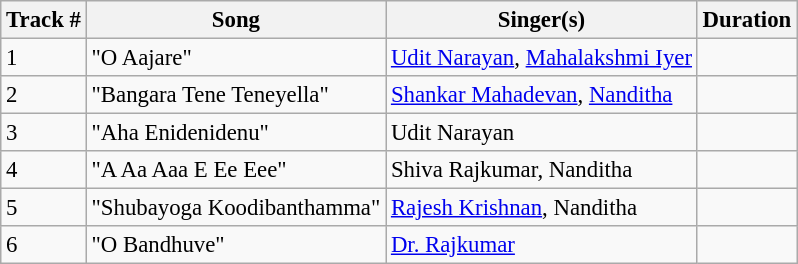<table class="wikitable" style="font-size:95%;">
<tr>
<th>Track #</th>
<th>Song</th>
<th>Singer(s)</th>
<th>Duration</th>
</tr>
<tr>
<td>1</td>
<td>"O Aajare"</td>
<td><a href='#'>Udit Narayan</a>, <a href='#'>Mahalakshmi Iyer</a></td>
<td></td>
</tr>
<tr>
<td>2</td>
<td>"Bangara Tene Teneyella"</td>
<td><a href='#'>Shankar Mahadevan</a>, <a href='#'>Nanditha</a></td>
<td></td>
</tr>
<tr>
<td>3</td>
<td>"Aha Enidenidenu"</td>
<td>Udit Narayan</td>
<td></td>
</tr>
<tr>
<td>4</td>
<td>"A Aa Aaa E Ee Eee"</td>
<td>Shiva Rajkumar,  Nanditha</td>
<td></td>
</tr>
<tr>
<td>5</td>
<td>"Shubayoga Koodibanthamma"</td>
<td><a href='#'>Rajesh Krishnan</a>, Nanditha</td>
<td></td>
</tr>
<tr>
<td>6</td>
<td>"O Bandhuve"</td>
<td><a href='#'>Dr. Rajkumar</a></td>
<td></td>
</tr>
</table>
